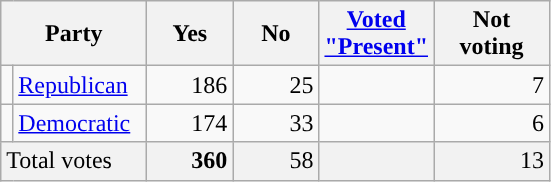<table class="wikitable" style="margin-right: 1em; background: #f9f9f9; text-align: right;">
<tr>
<th colspan="2" scope="col" style="width: 90px">Party</th>
<th scope="col" style="width: 50px">Yes</th>
<th scope="col" style="width: 50px">No</th>
<th scope="col" style="width: 50px"><a href='#'>Voted "Present"</a></th>
<th scope="col" style="width: 70px">Not voting</th>
</tr>
<tr>
<td scope="row" style="background-color:"></td>
<td scope="row" style="text-align: left;"><a href='#'>Republican</a></td>
<td>186</td>
<td>25</td>
<td></td>
<td>7</td>
</tr>
<tr>
<td scope="row" style="background-color:"></td>
<td scope="row" style="text-align: left;"><a href='#'>Democratic</a></td>
<td>174</td>
<td>33</td>
<td></td>
<td>6</td>
</tr>
<tr class="tfoot" style="background:#f2f2f2;">
<td scope="row" colspan="2" style="text-align:left;">Total votes</td>
<td><strong>360</strong></td>
<td>58</td>
<td></td>
<td>13</td>
</tr>
</table>
